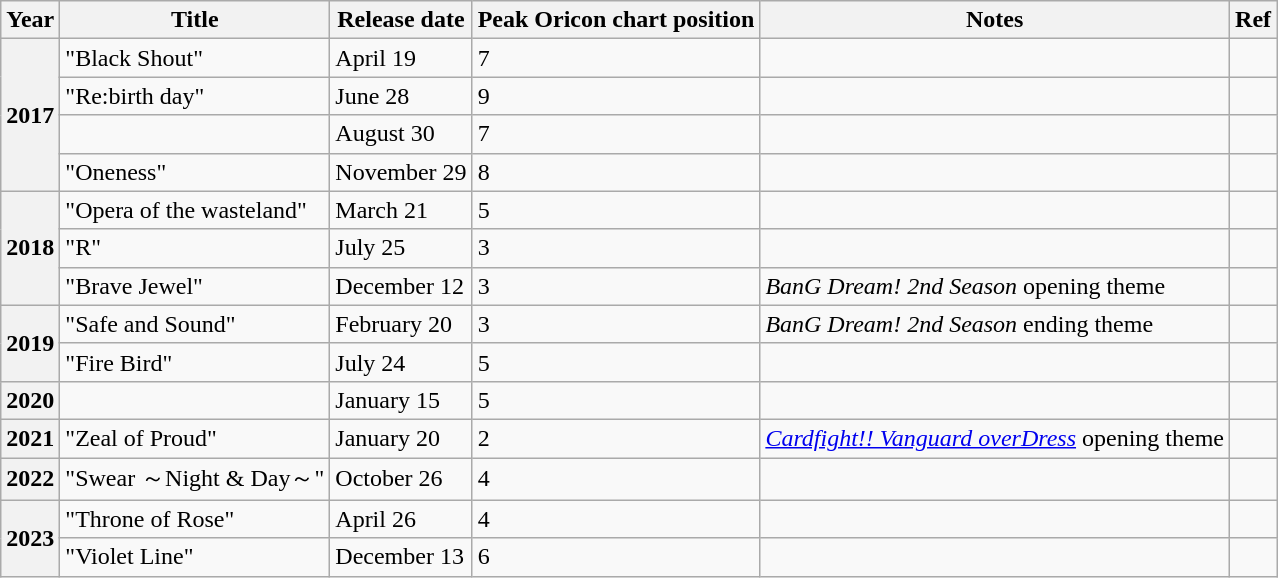<table class="wikitable" text-align: center>
<tr>
<th>Year</th>
<th>Title</th>
<th>Release date</th>
<th>Peak Oricon chart position</th>
<th>Notes</th>
<th>Ref</th>
</tr>
<tr>
<th rowspan=4>2017</th>
<td>"Black Shout"</td>
<td>April 19</td>
<td>7</td>
<td></td>
<td></td>
</tr>
<tr>
<td>"Re:birth day"</td>
<td>June 28</td>
<td>9</td>
<td></td>
<td></td>
</tr>
<tr>
<td></td>
<td>August 30</td>
<td>7</td>
<td></td>
<td></td>
</tr>
<tr>
<td>"Oneness"</td>
<td>November 29</td>
<td>8</td>
<td></td>
<td></td>
</tr>
<tr>
<th rowspan=3>2018</th>
<td>"Opera of the wasteland"</td>
<td>March 21</td>
<td>5</td>
<td></td>
<td></td>
</tr>
<tr>
<td>"R"</td>
<td>July 25</td>
<td>3</td>
<td></td>
<td></td>
</tr>
<tr>
<td>"Brave Jewel"</td>
<td>December 12</td>
<td>3</td>
<td><em>BanG Dream! 2nd Season</em> opening theme</td>
<td></td>
</tr>
<tr>
<th rowspan=2>2019</th>
<td>"Safe and Sound"</td>
<td>February 20</td>
<td>3</td>
<td><em>BanG Dream! 2nd Season</em> ending theme</td>
<td></td>
</tr>
<tr>
<td>"Fire Bird"</td>
<td>July 24</td>
<td>5</td>
<td></td>
<td></td>
</tr>
<tr>
<th>2020</th>
<td></td>
<td>January 15</td>
<td>5</td>
<td></td>
<td></td>
</tr>
<tr>
<th>2021</th>
<td>"Zeal of Proud"</td>
<td>January 20</td>
<td>2</td>
<td><em><a href='#'>Cardfight!! Vanguard overDress</a></em> opening theme</td>
<td></td>
</tr>
<tr>
<th>2022</th>
<td>"Swear ～Night & Day～"</td>
<td>October 26</td>
<td>4</td>
<td></td>
<td></td>
</tr>
<tr>
<th rowspan="2">2023</th>
<td>"Throne of Rose"</td>
<td>April 26</td>
<td>4</td>
<td></td>
<td></td>
</tr>
<tr>
<td>"Violet Line"</td>
<td>December 13</td>
<td>6</td>
<td></td>
<td></td>
</tr>
</table>
